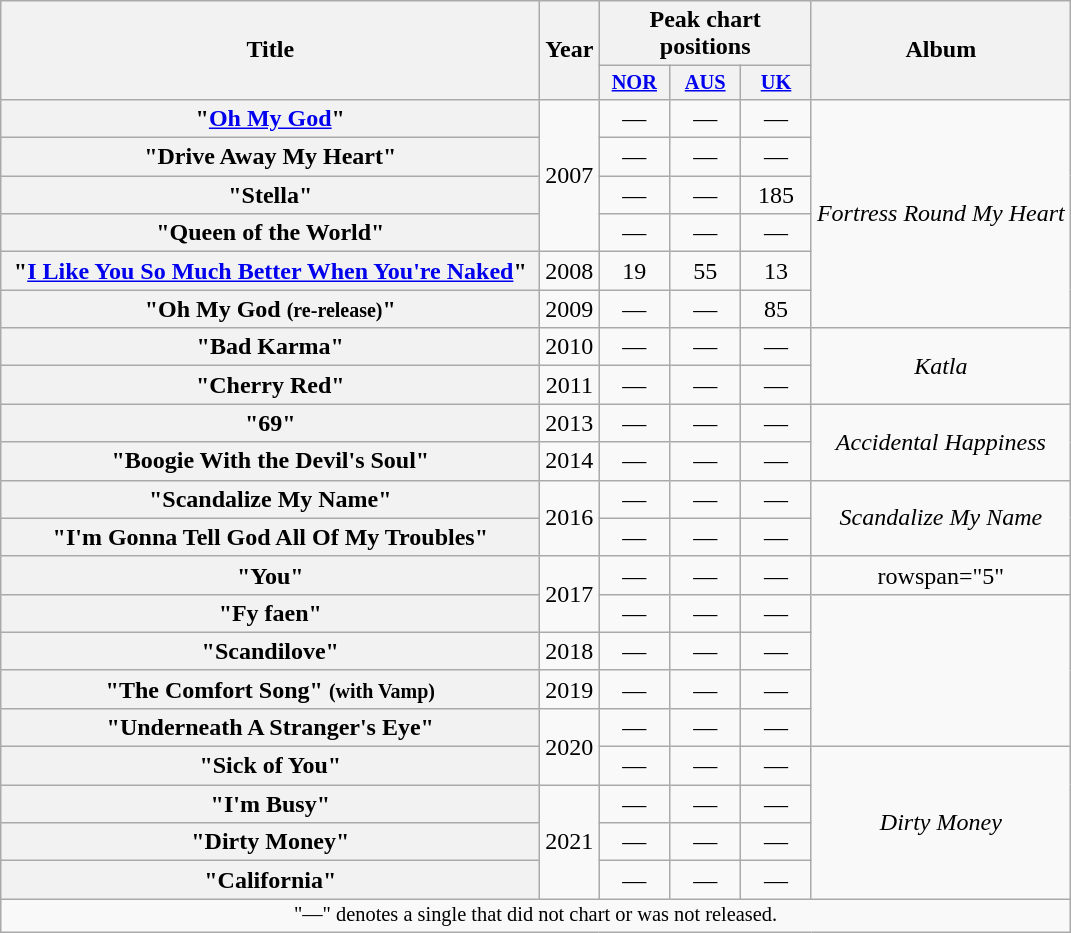<table class="wikitable plainrowheaders" style="text-align:center;">
<tr>
<th scope="col" rowspan="2" style="width:22em;">Title</th>
<th scope="col" rowspan="2" style="width:1em;">Year</th>
<th scope="col" colspan="3">Peak chart positions</th>
<th scope="col" rowspan="2">Album</th>
</tr>
<tr>
<th scope="col" style="width:3em;font-size:85%;"><a href='#'>NOR</a><br></th>
<th scope="col" style="width:3em;font-size:85%;"><a href='#'>AUS</a><br></th>
<th scope="col" style="width:3em;font-size:85%;"><a href='#'>UK</a><br></th>
</tr>
<tr>
<th scope="row">"<a href='#'>Oh My God</a>"</th>
<td rowspan="4">2007</td>
<td>—</td>
<td>—</td>
<td>—</td>
<td rowspan="6"><em>Fortress Round My Heart</em></td>
</tr>
<tr>
<th scope="row">"Drive Away My Heart"</th>
<td>—</td>
<td>—</td>
<td>—</td>
</tr>
<tr>
<th scope="row">"Stella"</th>
<td>—</td>
<td>—</td>
<td>185</td>
</tr>
<tr>
<th scope="row">"Queen of the World"</th>
<td>—</td>
<td>—</td>
<td>—</td>
</tr>
<tr>
<th scope="row">"<a href='#'>I Like You So Much Better When You're Naked</a>"</th>
<td>2008</td>
<td>19</td>
<td>55</td>
<td>13</td>
</tr>
<tr>
<th scope="row">"Oh My God <small>(re-release)</small>"</th>
<td>2009</td>
<td>—</td>
<td>—</td>
<td>85</td>
</tr>
<tr>
<th scope="row">"Bad Karma"</th>
<td>2010</td>
<td>—</td>
<td>—</td>
<td>—</td>
<td rowspan="2"><em>Katla</em></td>
</tr>
<tr>
<th scope="row">"Cherry Red"</th>
<td>2011</td>
<td>—</td>
<td>—</td>
<td>—</td>
</tr>
<tr>
<th scope="row">"69"</th>
<td>2013</td>
<td>—</td>
<td>—</td>
<td>—</td>
<td rowspan="2"><em>Accidental Happiness</em></td>
</tr>
<tr>
<th scope="row">"Boogie With the Devil's Soul"</th>
<td>2014</td>
<td>—</td>
<td>—</td>
<td>—</td>
</tr>
<tr>
<th scope="row">"Scandalize My Name"</th>
<td rowspan="2">2016</td>
<td>—</td>
<td>—</td>
<td>—</td>
<td rowspan="2"><em>Scandalize My Name</em></td>
</tr>
<tr>
<th scope="row">"I'm Gonna Tell God All Of My Troubles"</th>
<td>—</td>
<td>—</td>
<td>—</td>
</tr>
<tr>
<th scope="row">"You"</th>
<td rowspan="2">2017</td>
<td>—</td>
<td>—</td>
<td>—</td>
<td>rowspan="5" </td>
</tr>
<tr>
<th scope="row">"Fy faen"</th>
<td>—</td>
<td>—</td>
<td>—</td>
</tr>
<tr>
<th scope="row">"Scandilove"</th>
<td>2018</td>
<td>—</td>
<td>—</td>
<td>—</td>
</tr>
<tr>
<th scope="row">"The Comfort Song" <small>(with Vamp)</small></th>
<td>2019</td>
<td>—</td>
<td>—</td>
<td>—</td>
</tr>
<tr>
<th scope="row">"Underneath A Stranger's Eye"</th>
<td rowspan="2">2020</td>
<td>—</td>
<td>—</td>
<td>—</td>
</tr>
<tr>
<th scope="row">"Sick of You"</th>
<td>—</td>
<td>—</td>
<td>—</td>
<td rowspan="4"><em>Dirty Money</em></td>
</tr>
<tr>
<th scope="row">"I'm Busy"</th>
<td rowspan="3">2021</td>
<td>—</td>
<td>—</td>
<td>—</td>
</tr>
<tr>
<th scope="row">"Dirty Money"</th>
<td>—</td>
<td>—</td>
<td>—</td>
</tr>
<tr>
<th scope="row">"California"</th>
<td>—</td>
<td>—</td>
<td>—</td>
</tr>
<tr>
<td colspan="18" style="font-size:85%;">"—" denotes a single that did not chart or was not released.</td>
</tr>
</table>
